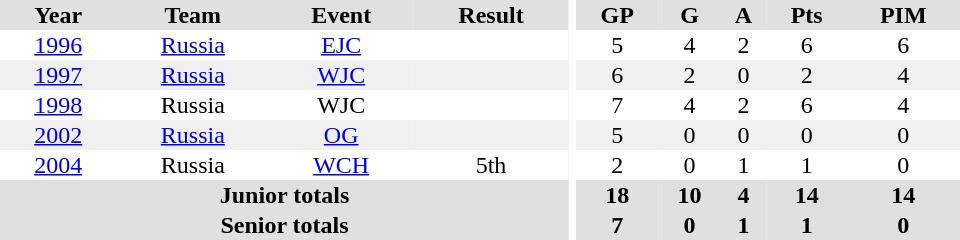<table border="0" cellpadding="1" cellspacing="0" ID="Table3" style="text-align:center; width:40em">
<tr ALIGN="center" bgcolor="#e0e0e0">
<th>Year</th>
<th>Team</th>
<th>Event</th>
<th>Result</th>
<th rowspan="99" bgcolor="#ffffff"></th>
<th>GP</th>
<th>G</th>
<th>A</th>
<th>Pts</th>
<th>PIM</th>
</tr>
<tr>
<td><a href='#'>1996</a></td>
<td><a href='#'>Russia</a></td>
<td><a href='#'>EJC</a></td>
<td></td>
<td>5</td>
<td>4</td>
<td>2</td>
<td>6</td>
<td>6</td>
</tr>
<tr bgcolor="#f0f0f0">
<td><a href='#'>1997</a></td>
<td><a href='#'>Russia</a></td>
<td><a href='#'>WJC</a></td>
<td></td>
<td>6</td>
<td>2</td>
<td>0</td>
<td>2</td>
<td>4</td>
</tr>
<tr>
<td><a href='#'>1998</a></td>
<td>Russia</td>
<td>WJC</td>
<td></td>
<td>7</td>
<td>4</td>
<td>2</td>
<td>6</td>
<td>4</td>
</tr>
<tr bgcolor="#f0f0f0">
<td><a href='#'>2002</a></td>
<td><a href='#'>Russia</a></td>
<td><a href='#'>OG</a></td>
<td></td>
<td>5</td>
<td>0</td>
<td>0</td>
<td>0</td>
<td>0</td>
</tr>
<tr>
<td><a href='#'>2004</a></td>
<td>Russia</td>
<td><a href='#'>WCH</a></td>
<td>5th</td>
<td>2</td>
<td>0</td>
<td>1</td>
<td>1</td>
<td>0</td>
</tr>
<tr bgcolor="#e0e0e0">
<th colspan="4">Junior totals</th>
<th>18</th>
<th>10</th>
<th>4</th>
<th>14</th>
<th>14</th>
</tr>
<tr bgcolor="#e0e0e0">
<th colspan="4">Senior totals</th>
<th>7</th>
<th>0</th>
<th>1</th>
<th>1</th>
<th>0</th>
</tr>
</table>
